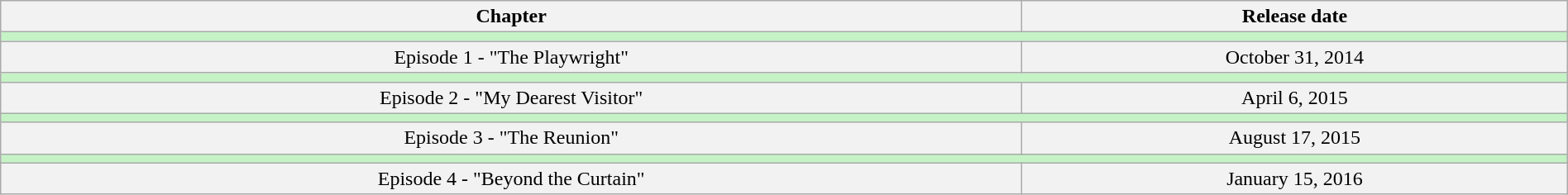<table class="wikitable" style="width:100%;">
<tr style="text-align: center;">
<th>Chapter</th>
<th>Release date</th>
</tr>
<tr>
<td colspan="2" style="background:#c5f3c6;"></td>
</tr>
<tr style="background:#f2f2f2; text-align:center;">
<td>Episode 1 - "The Playwright"</td>
<td>October 31, 2014</td>
</tr>
<tr>
<td colspan="2" style="background:#c5f3c6;"></td>
</tr>
<tr style="background:#f2f2f2; text-align:center;">
<td>Episode 2 - "My Dearest Visitor"</td>
<td>April 6, 2015</td>
</tr>
<tr>
<td colspan="2" style="background:#c5f3c6;"></td>
</tr>
<tr style="background:#f2f2f2; text-align:center;">
<td>Episode 3 - "The Reunion"</td>
<td>August 17, 2015</td>
</tr>
<tr>
<td colspan="2" style="background:#c5f3c6;"></td>
</tr>
<tr style="background:#f2f2f2; text-align:center;">
<td>Episode 4 - "Beyond the Curtain"</td>
<td>January 15, 2016</td>
</tr>
</table>
